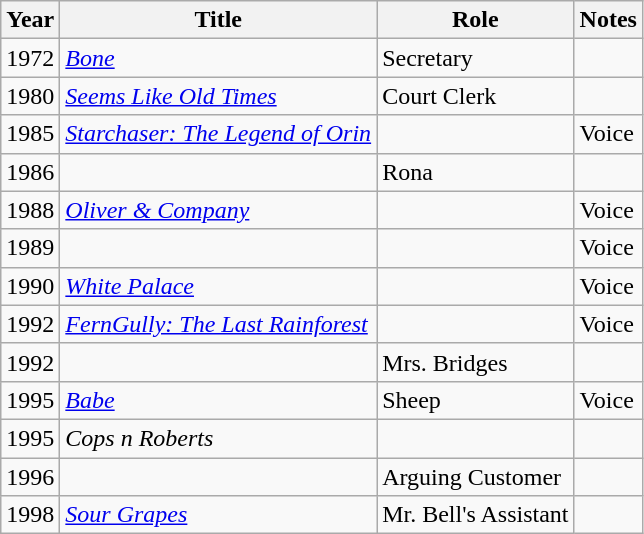<table class="wikitable sortable">
<tr>
<th>Year</th>
<th>Title</th>
<th>Role</th>
<th class="unsortable">Notes</th>
</tr>
<tr>
<td>1972</td>
<td><em><a href='#'>Bone</a></em></td>
<td>Secretary</td>
<td></td>
</tr>
<tr>
<td>1980</td>
<td><em><a href='#'>Seems Like Old Times</a></em></td>
<td>Court Clerk</td>
<td></td>
</tr>
<tr>
<td>1985</td>
<td><em><a href='#'>Starchaser: The Legend of Orin</a></em></td>
<td></td>
<td>Voice</td>
</tr>
<tr>
<td>1986</td>
<td><em></em></td>
<td>Rona</td>
<td></td>
</tr>
<tr>
<td>1988</td>
<td><em><a href='#'>Oliver & Company</a></em></td>
<td></td>
<td>Voice</td>
</tr>
<tr>
<td>1989</td>
<td><em></em></td>
<td></td>
<td>Voice</td>
</tr>
<tr>
<td>1990</td>
<td><em><a href='#'>White Palace</a></em></td>
<td></td>
<td>Voice</td>
</tr>
<tr>
<td>1992</td>
<td><em><a href='#'>FernGully: The Last Rainforest</a></em></td>
<td></td>
<td>Voice</td>
</tr>
<tr>
<td>1992</td>
<td><em></em></td>
<td>Mrs. Bridges</td>
<td></td>
</tr>
<tr>
<td>1995</td>
<td><em><a href='#'>Babe</a></em></td>
<td>Sheep</td>
<td>Voice</td>
</tr>
<tr>
<td>1995</td>
<td><em>Cops n Roberts</em></td>
<td></td>
<td></td>
</tr>
<tr>
<td>1996</td>
<td><em></em></td>
<td>Arguing Customer</td>
<td></td>
</tr>
<tr>
<td>1998</td>
<td><em><a href='#'>Sour Grapes</a></em></td>
<td>Mr. Bell's Assistant</td>
<td></td>
</tr>
</table>
